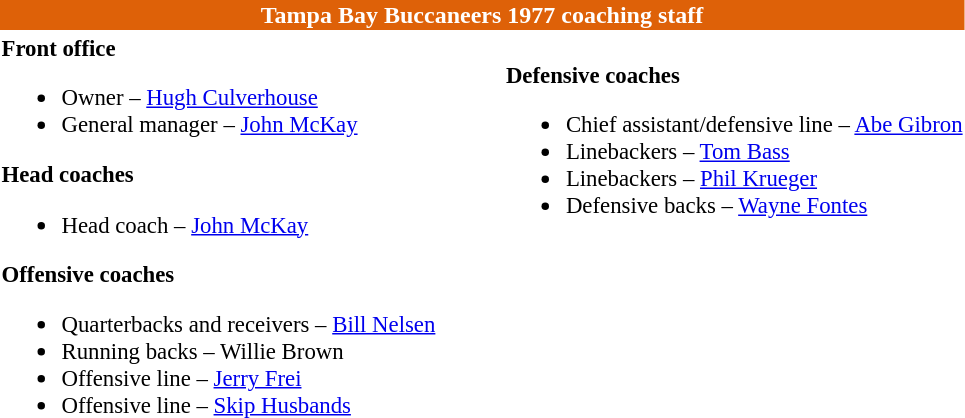<table class="toccolours" style="text-align: left;">
<tr>
<th colspan="7" style="background:#de6108; color:white; text-align:center;">Tampa Bay Buccaneers 1977 coaching staff</th>
</tr>
<tr>
<td style="font-size:95%; vertical-align:top;"><strong>Front office</strong><br><ul><li>Owner – <a href='#'>Hugh Culverhouse</a></li><li>General manager – <a href='#'>John McKay</a></li></ul><strong>Head coaches</strong><ul><li>Head coach – <a href='#'>John McKay</a></li></ul><strong>Offensive coaches</strong><ul><li>Quarterbacks and receivers – <a href='#'>Bill Nelsen</a></li><li>Running backs – Willie Brown</li><li>Offensive line – <a href='#'>Jerry Frei</a></li><li>Offensive line – <a href='#'>Skip Husbands</a></li></ul></td>
<td width="35"> </td>
<td valign="top"></td>
<td style="font-size:95%; vertical-align:top;"><br><strong>Defensive coaches</strong><ul><li>Chief assistant/defensive line – <a href='#'>Abe Gibron</a></li><li>Linebackers – <a href='#'>Tom Bass</a></li><li>Linebackers – <a href='#'>Phil Krueger</a></li><li>Defensive backs – <a href='#'>Wayne Fontes</a></li></ul></td>
</tr>
</table>
